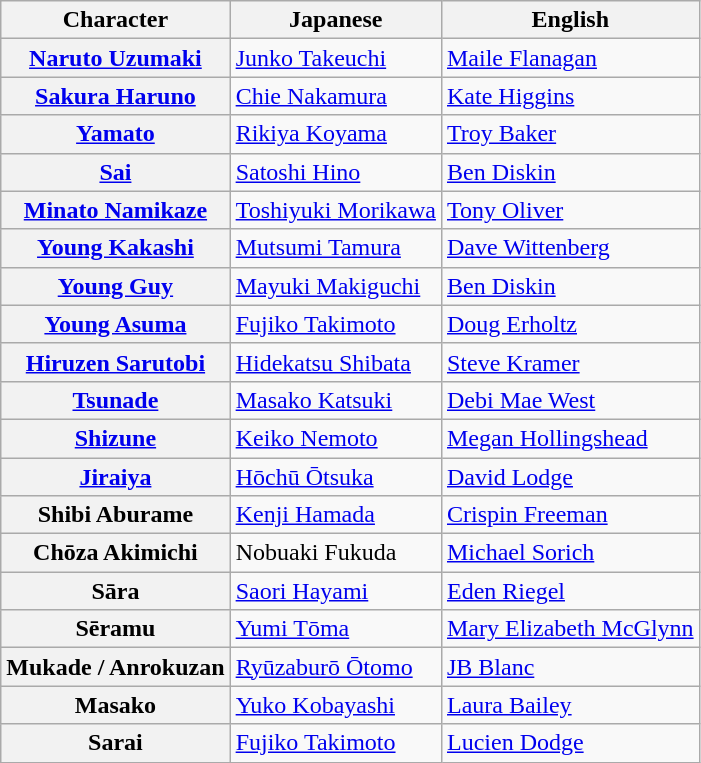<table class="wikitable">
<tr>
<th>Character</th>
<th>Japanese</th>
<th>English</th>
</tr>
<tr>
<th><a href='#'>Naruto Uzumaki</a></th>
<td><a href='#'>Junko Takeuchi</a></td>
<td><a href='#'>Maile Flanagan</a></td>
</tr>
<tr>
<th><a href='#'>Sakura Haruno</a></th>
<td><a href='#'>Chie Nakamura</a></td>
<td><a href='#'>Kate Higgins</a></td>
</tr>
<tr>
<th><a href='#'>Yamato</a></th>
<td><a href='#'>Rikiya Koyama</a></td>
<td><a href='#'>Troy Baker</a></td>
</tr>
<tr>
<th><a href='#'>Sai</a></th>
<td><a href='#'>Satoshi Hino</a></td>
<td><a href='#'>Ben Diskin</a></td>
</tr>
<tr>
<th><a href='#'>Minato Namikaze</a></th>
<td><a href='#'>Toshiyuki Morikawa</a></td>
<td><a href='#'>Tony Oliver</a></td>
</tr>
<tr>
<th><a href='#'>Young Kakashi</a></th>
<td><a href='#'>Mutsumi Tamura</a></td>
<td><a href='#'>Dave Wittenberg</a></td>
</tr>
<tr>
<th><a href='#'>Young Guy</a></th>
<td><a href='#'>Mayuki Makiguchi</a></td>
<td><a href='#'>Ben Diskin</a></td>
</tr>
<tr>
<th><a href='#'>Young Asuma</a></th>
<td><a href='#'>Fujiko Takimoto</a></td>
<td><a href='#'>Doug Erholtz</a></td>
</tr>
<tr>
<th><a href='#'>Hiruzen Sarutobi</a></th>
<td><a href='#'>Hidekatsu Shibata</a></td>
<td><a href='#'>Steve Kramer</a></td>
</tr>
<tr>
<th><a href='#'>Tsunade</a></th>
<td><a href='#'>Masako Katsuki</a></td>
<td><a href='#'>Debi Mae West</a></td>
</tr>
<tr>
<th><a href='#'>Shizune</a></th>
<td><a href='#'>Keiko Nemoto</a></td>
<td><a href='#'>Megan Hollingshead</a></td>
</tr>
<tr>
<th><a href='#'>Jiraiya</a></th>
<td><a href='#'>Hōchū Ōtsuka</a></td>
<td><a href='#'>David Lodge</a></td>
</tr>
<tr>
<th>Shibi Aburame</th>
<td><a href='#'>Kenji Hamada</a></td>
<td><a href='#'>Crispin Freeman</a></td>
</tr>
<tr>
<th>Chōza Akimichi</th>
<td>Nobuaki Fukuda</td>
<td><a href='#'>Michael Sorich</a></td>
</tr>
<tr>
<th>Sāra</th>
<td><a href='#'>Saori Hayami</a></td>
<td><a href='#'>Eden Riegel</a></td>
</tr>
<tr>
<th>Sēramu</th>
<td><a href='#'>Yumi Tōma</a></td>
<td><a href='#'>Mary Elizabeth McGlynn</a></td>
</tr>
<tr>
<th>Mukade / Anrokuzan</th>
<td><a href='#'>Ryūzaburō Ōtomo</a></td>
<td><a href='#'>JB Blanc</a></td>
</tr>
<tr>
<th>Masako</th>
<td><a href='#'>Yuko Kobayashi</a></td>
<td><a href='#'>Laura Bailey</a></td>
</tr>
<tr>
<th>Sarai</th>
<td><a href='#'>Fujiko Takimoto</a></td>
<td><a href='#'>Lucien Dodge</a></td>
</tr>
</table>
